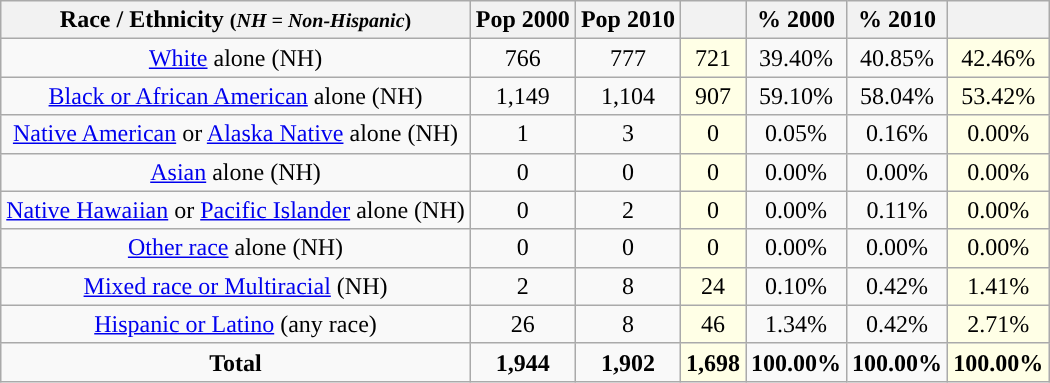<table class="wikitable" style="text-align:center;">
<tr>
<th>Race / Ethnicity <small>(<em>NH = Non-Hispanic</em>)</small></th>
<th>Pop 2000</th>
<th>Pop 2010</th>
<th></th>
<th>% 2000</th>
<th>% 2010</th>
<th></th>
</tr>
<tr>
<td><a href='#'>White</a> alone (NH)</td>
<td>766</td>
<td>777</td>
<td style='background: #ffffe6;'>721</td>
<td>39.40%</td>
<td>40.85%</td>
<td style='background: #ffffe6;'>42.46%</td>
</tr>
<tr>
<td><a href='#'>Black or African American</a> alone (NH)</td>
<td>1,149</td>
<td>1,104</td>
<td style='background: #ffffe6;'>907</td>
<td>59.10%</td>
<td>58.04%</td>
<td style='background: #ffffe6;'>53.42%</td>
</tr>
<tr>
<td><a href='#'>Native American</a> or <a href='#'>Alaska Native</a> alone (NH)</td>
<td>1</td>
<td>3</td>
<td style='background: #ffffe6;'>0</td>
<td>0.05%</td>
<td>0.16%</td>
<td style='background: #ffffe6;'>0.00%</td>
</tr>
<tr>
<td><a href='#'>Asian</a> alone (NH)</td>
<td>0</td>
<td>0</td>
<td style='background: #ffffe6;'>0</td>
<td>0.00%</td>
<td>0.00%</td>
<td style='background: #ffffe6;'>0.00%</td>
</tr>
<tr>
<td><a href='#'>Native Hawaiian</a> or <a href='#'>Pacific Islander</a> alone (NH)</td>
<td>0</td>
<td>2</td>
<td style='background: #ffffe6;'>0</td>
<td>0.00%</td>
<td>0.11%</td>
<td style='background: #ffffe6;'>0.00%</td>
</tr>
<tr>
<td><a href='#'>Other race</a> alone (NH)</td>
<td>0</td>
<td>0</td>
<td style='background: #ffffe6;'>0</td>
<td>0.00%</td>
<td>0.00%</td>
<td style='background: #ffffe6;'>0.00%</td>
</tr>
<tr>
<td><a href='#'>Mixed race or Multiracial</a> (NH)</td>
<td>2</td>
<td>8</td>
<td style='background: #ffffe6;'>24</td>
<td>0.10%</td>
<td>0.42%</td>
<td style='background: #ffffe6;'>1.41%</td>
</tr>
<tr>
<td><a href='#'>Hispanic or Latino</a> (any race)</td>
<td>26</td>
<td>8</td>
<td style='background: #ffffe6;'>46</td>
<td>1.34%</td>
<td>0.42%</td>
<td style='background: #ffffe6;'>2.71%</td>
</tr>
<tr>
<td><strong>Total</strong></td>
<td><strong>1,944</strong></td>
<td><strong>1,902</strong></td>
<td style='background: #ffffe6;'><strong>1,698</strong></td>
<td><strong>100.00%</strong></td>
<td><strong>100.00%</strong></td>
<td style='background: #ffffe6;'><strong>100.00%</strong></td>
</tr>
</table>
